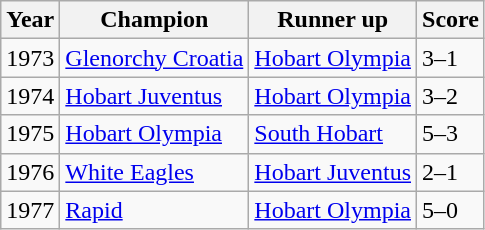<table class="wikitable">
<tr>
<th>Year</th>
<th>Champion</th>
<th>Runner up</th>
<th>Score</th>
</tr>
<tr>
<td>1973</td>
<td><a href='#'>Glenorchy Croatia</a></td>
<td><a href='#'>Hobart Olympia</a></td>
<td>3–1</td>
</tr>
<tr>
<td>1974</td>
<td><a href='#'>Hobart Juventus</a></td>
<td><a href='#'>Hobart Olympia</a></td>
<td>3–2</td>
</tr>
<tr>
<td>1975</td>
<td><a href='#'>Hobart Olympia</a></td>
<td><a href='#'>South Hobart</a></td>
<td>5–3</td>
</tr>
<tr>
<td>1976</td>
<td><a href='#'>White Eagles</a></td>
<td><a href='#'>Hobart Juventus</a></td>
<td>2–1</td>
</tr>
<tr>
<td>1977</td>
<td><a href='#'>Rapid</a></td>
<td><a href='#'>Hobart Olympia</a></td>
<td>5–0</td>
</tr>
</table>
